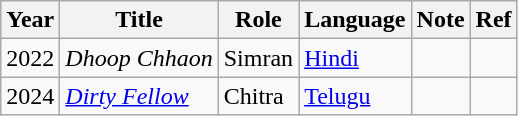<table class="wikitable">
<tr>
<th>Year</th>
<th>Title</th>
<th>Role</th>
<th>Language</th>
<th>Note</th>
<th>Ref</th>
</tr>
<tr>
<td>2022</td>
<td><em>Dhoop Chhaon</em></td>
<td>Simran</td>
<td><a href='#'>Hindi</a></td>
<td></td>
<td></td>
</tr>
<tr>
<td>2024</td>
<td><em><a href='#'>Dirty Fellow</a></em></td>
<td>Chitra</td>
<td><a href='#'>Telugu</a></td>
<td></td>
<td></td>
</tr>
</table>
